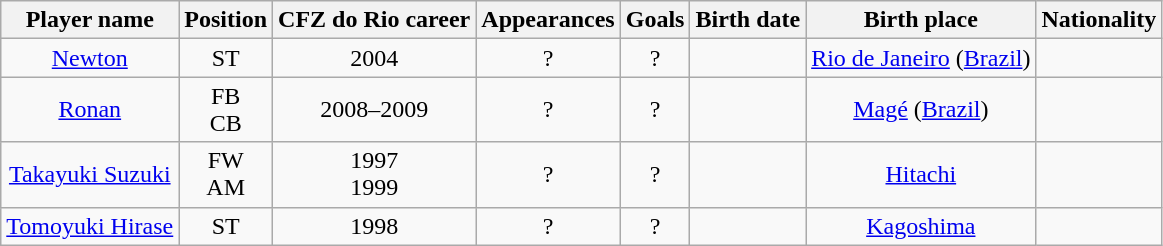<table class="wikitable sortable"">
<tr>
<th>Player name</th>
<th>Position</th>
<th>CFZ do Rio career</th>
<th>Appearances</th>
<th>Goals</th>
<th>Birth date</th>
<th>Birth place</th>
<th>Nationality</th>
</tr>
<tr !bgcolor=#ff0| align="center">
<td><a href='#'>Newton</a></td>
<td>ST</td>
<td>2004</td>
<td>?</td>
<td>?</td>
<td></td>
<td><a href='#'>Rio de Janeiro</a> (<a href='#'>Brazil</a>)</td>
<td></td>
</tr>
<tr !bgcolor=#ff0| align="center">
<td><a href='#'>Ronan</a></td>
<td>FB<br>CB</td>
<td>2008–2009</td>
<td>?</td>
<td>?</td>
<td></td>
<td><a href='#'>Magé</a> (<a href='#'>Brazil</a>)</td>
<td></td>
</tr>
<tr !bgcolor=#ff0| align="center">
<td><a href='#'>Takayuki Suzuki</a></td>
<td>FW<br>AM</td>
<td>1997<br>1999</td>
<td>?</td>
<td>?</td>
<td></td>
<td><a href='#'>Hitachi</a></td>
<td></td>
</tr>
<tr !bgcolor=#ff0| align="center">
<td><a href='#'>Tomoyuki Hirase</a></td>
<td>ST</td>
<td>1998</td>
<td>?</td>
<td>?</td>
<td></td>
<td><a href='#'>Kagoshima</a></td>
<td></td>
</tr>
</table>
